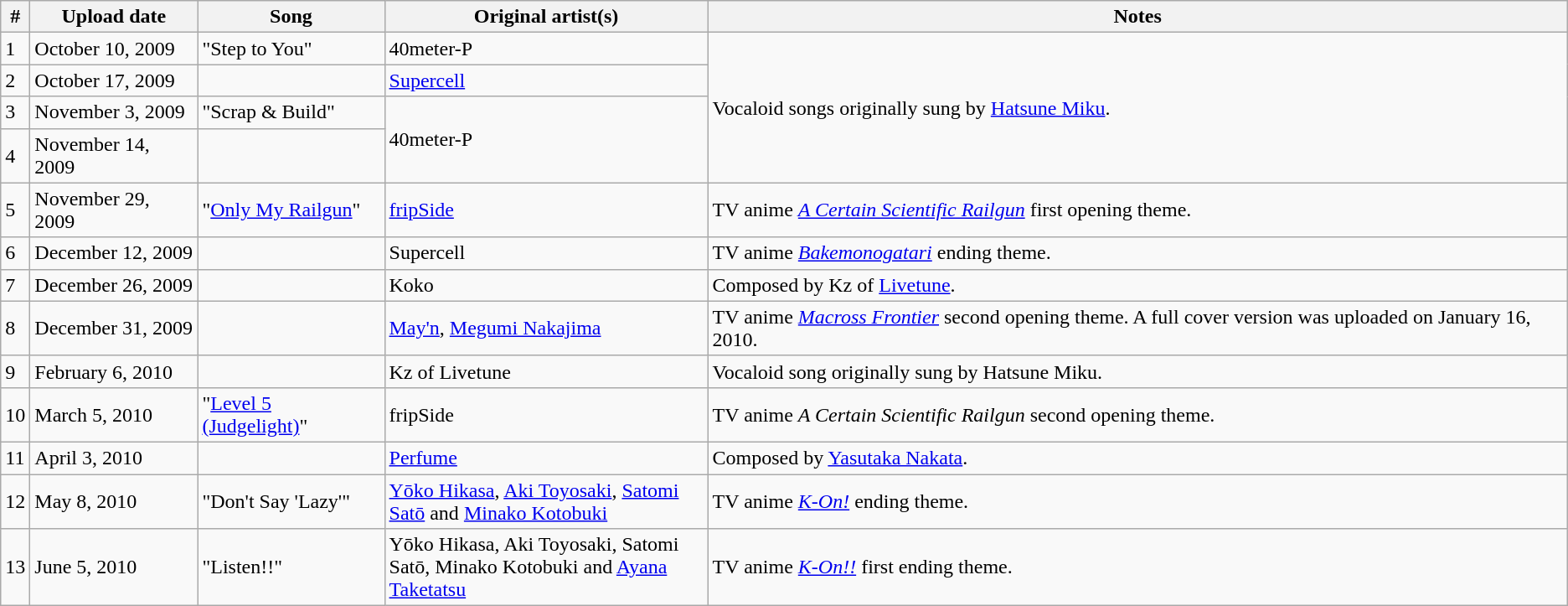<table class="wikitable" border="1">
<tr>
<th>#</th>
<th>Upload date</th>
<th>Song</th>
<th width="250">Original artist(s)</th>
<th>Notes</th>
</tr>
<tr>
<td>1</td>
<td>October 10, 2009</td>
<td>"Step to You"</td>
<td>40meter-P</td>
<td rowspan=4>Vocaloid songs originally sung by <a href='#'>Hatsune Miku</a>.</td>
</tr>
<tr>
<td>2</td>
<td>October 17, 2009</td>
<td></td>
<td><a href='#'>Supercell</a></td>
</tr>
<tr>
<td>3</td>
<td>November 3, 2009</td>
<td>"Scrap & Build"</td>
<td rowspan="2">40meter-P</td>
</tr>
<tr>
<td>4</td>
<td>November 14, 2009</td>
<td></td>
</tr>
<tr>
<td>5</td>
<td>November 29, 2009</td>
<td>"<a href='#'>Only My Railgun</a>"</td>
<td><a href='#'>fripSide</a></td>
<td>TV anime <em><a href='#'>A Certain Scientific Railgun</a></em> first opening theme.</td>
</tr>
<tr>
<td>6</td>
<td>December 12, 2009</td>
<td></td>
<td>Supercell</td>
<td>TV anime <em><a href='#'>Bakemonogatari</a></em> ending theme.</td>
</tr>
<tr>
<td>7</td>
<td>December 26, 2009</td>
<td></td>
<td>Koko</td>
<td>Composed by Kz of <a href='#'>Livetune</a>.</td>
</tr>
<tr>
<td>8</td>
<td>December 31, 2009</td>
<td></td>
<td><a href='#'>May'n</a>, <a href='#'>Megumi Nakajima</a></td>
<td>TV anime <em><a href='#'>Macross Frontier</a></em> second opening theme. A full cover version was uploaded on January 16, 2010.</td>
</tr>
<tr>
<td>9</td>
<td>February 6, 2010</td>
<td></td>
<td>Kz of Livetune</td>
<td>Vocaloid song originally sung by Hatsune Miku.</td>
</tr>
<tr>
<td>10</td>
<td>March 5, 2010</td>
<td>"<a href='#'>Level 5 (Judgelight)</a>"</td>
<td>fripSide</td>
<td>TV anime <em>A Certain Scientific Railgun</em> second opening theme.</td>
</tr>
<tr>
<td>11</td>
<td>April 3, 2010</td>
<td></td>
<td><a href='#'>Perfume</a></td>
<td>Composed by <a href='#'>Yasutaka Nakata</a>.</td>
</tr>
<tr>
<td>12</td>
<td>May 8, 2010</td>
<td>"Don't Say 'Lazy'"</td>
<td><a href='#'>Yōko Hikasa</a>, <a href='#'>Aki Toyosaki</a>, <a href='#'>Satomi Satō</a> and <a href='#'>Minako Kotobuki</a></td>
<td>TV anime <em><a href='#'>K-On!</a></em> ending theme.</td>
</tr>
<tr>
<td>13</td>
<td>June 5, 2010</td>
<td>"Listen!!"</td>
<td>Yōko Hikasa, Aki Toyosaki, Satomi Satō, Minako Kotobuki and <a href='#'>Ayana Taketatsu</a></td>
<td>TV anime <em><a href='#'>K-On!!</a></em> first ending theme.</td>
</tr>
</table>
